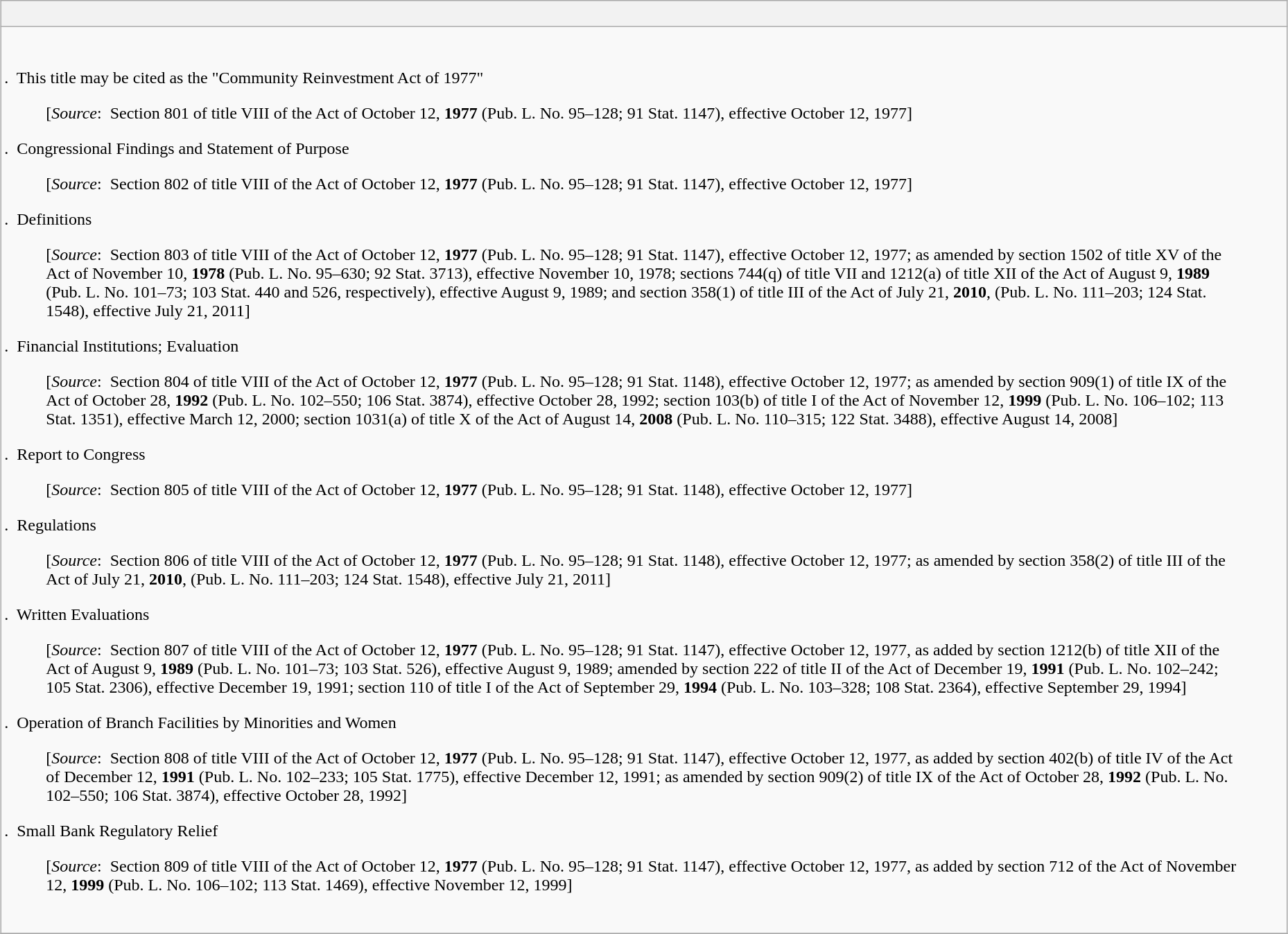<table class='wikitable collapsible collapsed' align="center" style="margin: 1em auto 1em auto; width:98%">
<tr>
<th><br></th>
</tr>
<tr>
<td><br><br>.  This title may be cited as the "Community Reinvestment Act of 1977"<blockquote>
[<em>Source</em>:  Section 801 of title VIII of the Act of October 12, <strong>1977</strong> (Pub. L. No. 95–128; 91 Stat. 1147), effective October 12, 1977]</blockquote>
.  Congressional Findings and Statement of Purpose<blockquote>
[<em>Source</em>:  Section 802 of title VIII of the Act of October 12, <strong>1977</strong> (Pub. L. No. 95–128; 91 Stat. 1147), effective October 12, 1977]</blockquote>
.  Definitions<blockquote>
[<em>Source</em>:  Section 803 of title VIII of the Act of October 12, <strong>1977</strong> (Pub. L. No. 95–128; 91 Stat. 1147), effective October 12, 1977; as amended by section 1502 of title XV of the Act of November 10, <strong>1978</strong> (Pub. L. No. 95–630; 92 Stat. 3713), effective November 10, 1978; sections 744(q) of title VII and 1212(a) of title XII of the Act of August 9, <strong>1989</strong> (Pub. L. No. 101–73; 103 Stat. 440 and 526, respectively), effective August 9, 1989; and section 358(1) of title III of the Act of July 21, <strong>2010</strong>, (Pub. L. No. 111–203; 124 Stat. 1548), effective July 21, 2011]</blockquote>
.  Financial Institutions; Evaluation<blockquote>
[<em>Source</em>:  Section 804 of title VIII of the Act of October 12, <strong>1977</strong> (Pub. L. No. 95–128; 91 Stat. 1148), effective October 12, 1977; as amended by section 909(1) of title IX of the Act of October 28, <strong>1992</strong> (Pub. L. No. 102–550; 106 Stat. 3874), effective October 28, 1992; section 103(b) of title I of the Act of November 12, <strong>1999</strong> (Pub. L. No. 106–102; 113 Stat. 1351), effective March 12, 2000; section 1031(a) of title X of the Act of August 14, <strong>2008</strong> (Pub. L. No. 110–315; 122 Stat. 3488), effective August 14, 2008]</blockquote>
.  Report to Congress<blockquote>
[<em>Source</em>:  Section 805 of title VIII of the Act of October 12, <strong>1977</strong> (Pub. L. No. 95–128; 91 Stat. 1148), effective October 12, 1977]</blockquote>
.  Regulations<blockquote>
[<em>Source</em>:  Section 806 of title VIII of the Act of October 12, <strong>1977</strong> (Pub. L. No. 95–128; 91 Stat. 1148), effective October 12, 1977; as amended by section 358(2) of title III of the Act of July 21, <strong>2010</strong>, (Pub. L. No. 111–203; 124 Stat. 1548), effective July 21, 2011]</blockquote>
.  Written Evaluations<blockquote>
[<em>Source</em>:  Section 807 of title VIII of the Act of October 12, <strong>1977</strong> (Pub. L. No. 95–128; 91 Stat. 1147), effective October 12, 1977, as added by section 1212(b) of title XII of the Act of August 9, <strong>1989</strong> (Pub. L. No. 101–73; 103 Stat. 526), effective August 9, 1989; amended by section 222 of title II of the Act of December 19, <strong>1991</strong> (Pub. L. No. 102–242; 105 Stat. 2306), effective December 19, 1991; section 110 of title I of the Act of September 29, <strong>1994</strong> (Pub. L. No. 103–328; 108 Stat. 2364), effective September 29, 1994]</blockquote>
.  Operation of Branch Facilities by Minorities and Women<blockquote>
[<em>Source</em>:  Section 808 of title VIII of the Act of October 12, <strong>1977</strong> (Pub. L. No. 95–128; 91 Stat. 1147), effective October 12, 1977, as added by section 402(b) of title IV of the Act of December 12, <strong>1991</strong> (Pub. L. No. 102–233; 105 Stat. 1775), effective December 12, 1991; as amended by section 909(2) of title IX of the Act of October 28, <strong>1992</strong> (Pub. L. No. 102–550; 106 Stat. 3874), effective October 28, 1992]</blockquote>
.  Small Bank Regulatory Relief<blockquote>
[<em>Source</em>:  Section 809 of title VIII of the Act of October 12, <strong>1977</strong> (Pub. L. No. 95–128; 91 Stat. 1147), effective October 12, 1977, as added by section 712 of the Act of November 12, <strong>1999</strong> (Pub. L. No. 106–102; 113 Stat. 1469), effective November 12, 1999]</blockquote><br></td>
</tr>
<tr>
</tr>
</table>
